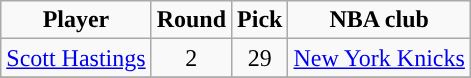<table class="wikitable">
<tr align="center">
<td><strong>Player</strong></td>
<td><strong>Round</strong></td>
<td><strong>Pick</strong></td>
<td><strong>NBA club</strong></td>
</tr>
<tr align="center" bgcolor="">
<td><a href='#'>Scott Hastings</a></td>
<td>2</td>
<td>29</td>
<td><a href='#'>New York Knicks</a></td>
</tr>
<tr align="center" bgcolor="">
</tr>
</table>
